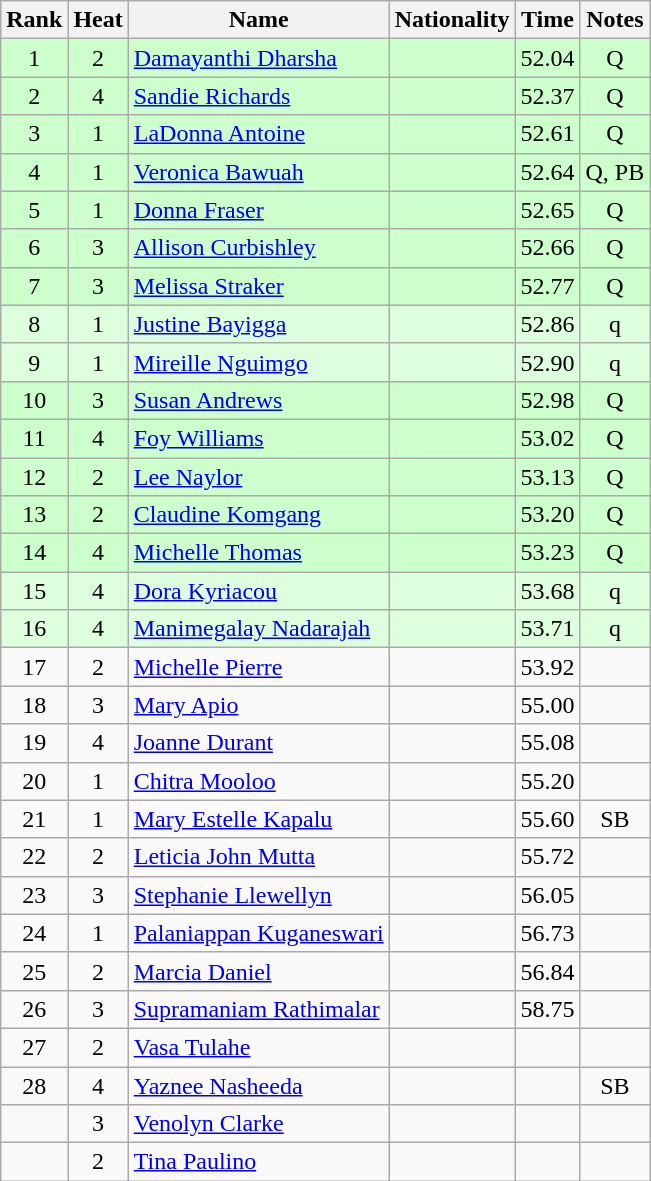<table class="wikitable sortable" style="text-align:center">
<tr>
<th>Rank</th>
<th>Heat</th>
<th>Name</th>
<th>Nationality</th>
<th>Time</th>
<th>Notes</th>
</tr>
<tr bgcolor=ccffcc>
<td>1</td>
<td>2</td>
<td align=left><a href='#'>Damayanthi Dharsha</a></td>
<td align=left></td>
<td>52.04</td>
<td>Q</td>
</tr>
<tr bgcolor=ccffcc>
<td>2</td>
<td>4</td>
<td align=left><a href='#'>Sandie Richards</a></td>
<td align=left></td>
<td>52.37</td>
<td>Q</td>
</tr>
<tr bgcolor=ccffcc>
<td>3</td>
<td>1</td>
<td align=left><a href='#'>LaDonna Antoine</a></td>
<td align=left></td>
<td>52.61</td>
<td>Q</td>
</tr>
<tr bgcolor=ccffcc>
<td>4</td>
<td>1</td>
<td align=left><a href='#'>Veronica Bawuah</a></td>
<td align=left></td>
<td>52.64</td>
<td>Q, PB</td>
</tr>
<tr bgcolor=ccffcc>
<td>5</td>
<td>1</td>
<td align=left><a href='#'>Donna Fraser</a></td>
<td align=left></td>
<td>52.65</td>
<td>Q</td>
</tr>
<tr bgcolor=ccffcc>
<td>6</td>
<td>3</td>
<td align=left><a href='#'>Allison Curbishley</a></td>
<td align=left></td>
<td>52.66</td>
<td>Q</td>
</tr>
<tr bgcolor=ccffcc>
<td>7</td>
<td>3</td>
<td align=left><a href='#'>Melissa Straker</a></td>
<td align=left></td>
<td>52.77</td>
<td>Q</td>
</tr>
<tr bgcolor=ddffdd>
<td>8</td>
<td>1</td>
<td align=left><a href='#'>Justine Bayigga</a></td>
<td align=left></td>
<td>52.86</td>
<td>q</td>
</tr>
<tr bgcolor=ddffdd>
<td>9</td>
<td>1</td>
<td align=left><a href='#'>Mireille Nguimgo</a></td>
<td align=left></td>
<td>52.90</td>
<td>q</td>
</tr>
<tr bgcolor=ccffcc>
<td>10</td>
<td>3</td>
<td align=left><a href='#'>Susan Andrews</a></td>
<td align=left></td>
<td>52.98</td>
<td>Q</td>
</tr>
<tr bgcolor=ccffcc>
<td>11</td>
<td>4</td>
<td align=left><a href='#'>Foy Williams</a></td>
<td align=left></td>
<td>53.02</td>
<td>Q</td>
</tr>
<tr bgcolor=ccffcc>
<td>12</td>
<td>2</td>
<td align=left><a href='#'>Lee Naylor</a></td>
<td align=left></td>
<td>53.13</td>
<td>Q</td>
</tr>
<tr bgcolor=ccffcc>
<td>13</td>
<td>2</td>
<td align=left><a href='#'>Claudine Komgang</a></td>
<td align=left></td>
<td>53.20</td>
<td>Q</td>
</tr>
<tr bgcolor=ccffcc>
<td>14</td>
<td>4</td>
<td align=left><a href='#'>Michelle Thomas</a></td>
<td align=left></td>
<td>53.23</td>
<td>Q</td>
</tr>
<tr bgcolor=ddffdd>
<td>15</td>
<td>4</td>
<td align=left><a href='#'>Dora Kyriacou</a></td>
<td align=left></td>
<td>53.68</td>
<td>q</td>
</tr>
<tr bgcolor=ddffdd>
<td>16</td>
<td>4</td>
<td align=left><a href='#'>Manimegalay Nadarajah</a></td>
<td align=left></td>
<td>53.71</td>
<td>q</td>
</tr>
<tr>
<td>17</td>
<td>2</td>
<td align=left><a href='#'>Michelle Pierre</a></td>
<td align=left></td>
<td>53.92</td>
<td></td>
</tr>
<tr>
<td>18</td>
<td>3</td>
<td align=left><a href='#'>Mary Apio</a></td>
<td align=left></td>
<td>55.00</td>
<td></td>
</tr>
<tr>
<td>19</td>
<td>4</td>
<td align=left><a href='#'>Joanne Durant</a></td>
<td align=left></td>
<td>55.08</td>
<td></td>
</tr>
<tr>
<td>20</td>
<td>1</td>
<td align=left><a href='#'>Chitra Mooloo</a></td>
<td align=left></td>
<td>55.20</td>
<td></td>
</tr>
<tr>
<td>21</td>
<td>1</td>
<td align=left><a href='#'>Mary Estelle Kapalu</a></td>
<td align=left></td>
<td>55.60</td>
<td>SB</td>
</tr>
<tr>
<td>22</td>
<td>2</td>
<td align=left><a href='#'>Leticia John Mutta</a></td>
<td align=left></td>
<td>55.72</td>
<td></td>
</tr>
<tr>
<td>23</td>
<td>3</td>
<td align=left><a href='#'>Stephanie Llewellyn</a></td>
<td align=left></td>
<td>56.05</td>
<td></td>
</tr>
<tr>
<td>24</td>
<td>1</td>
<td align=left><a href='#'>Palaniappan Kuganeswari</a></td>
<td align=left></td>
<td>56.73</td>
<td></td>
</tr>
<tr>
<td>25</td>
<td>2</td>
<td align=left><a href='#'>Marcia Daniel</a></td>
<td align=left></td>
<td>56.84</td>
<td></td>
</tr>
<tr>
<td>26</td>
<td>3</td>
<td align=left><a href='#'>Supramaniam Rathimalar</a></td>
<td align=left></td>
<td>58.75</td>
<td></td>
</tr>
<tr>
<td>27</td>
<td>2</td>
<td align=left><a href='#'>Vasa Tulahe</a></td>
<td align=left></td>
<td></td>
<td></td>
</tr>
<tr>
<td>28</td>
<td>4</td>
<td align=left><a href='#'>Yaznee Nasheeda</a></td>
<td align=left></td>
<td></td>
<td>SB</td>
</tr>
<tr>
<td></td>
<td>3</td>
<td align=left><a href='#'>Venolyn Clarke</a></td>
<td align=left></td>
<td></td>
<td></td>
</tr>
<tr>
<td></td>
<td>2</td>
<td align=left><a href='#'>Tina Paulino</a></td>
<td align=left></td>
<td></td>
<td></td>
</tr>
</table>
